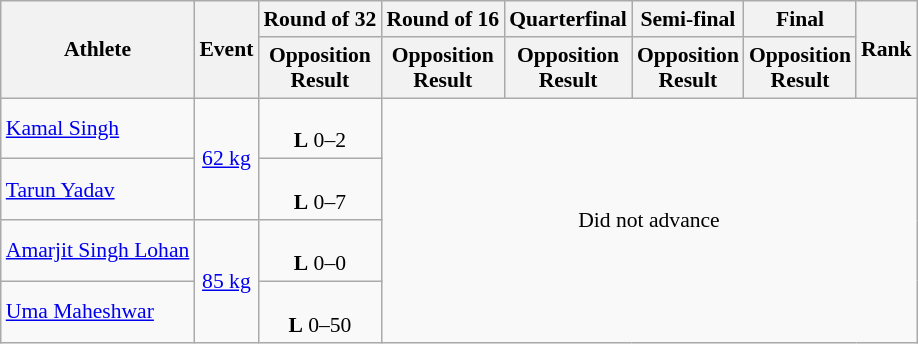<table class="wikitable" style="text-align:center; font-size:90%">
<tr>
<th rowspan="2">Athlete</th>
<th rowspan="2">Event</th>
<th>Round of 32</th>
<th>Round of 16</th>
<th>Quarterfinal</th>
<th>Semi-final</th>
<th>Final</th>
<th rowspan="2">Rank</th>
</tr>
<tr>
<th>Opposition<br>Result</th>
<th>Opposition<br>Result</th>
<th>Opposition<br>Result</th>
<th>Opposition<br>Result</th>
<th>Opposition<br>Result</th>
</tr>
<tr>
<td align=left><a href='#'>Kamal Singh</a></td>
<td rowspan="2"><a href='#'>62 kg</a></td>
<td> <br> <strong>L</strong> 0–2</td>
<td colspan="5" rowspan="4">Did not advance</td>
</tr>
<tr>
<td align=left><a href='#'>Tarun Yadav</a></td>
<td> <br> <strong>L</strong> 0–7</td>
</tr>
<tr>
<td align=left><a href='#'>Amarjit Singh Lohan</a></td>
<td rowspan="2"><a href='#'>85 kg</a></td>
<td><br> <strong>L</strong> 0–0</td>
</tr>
<tr>
<td align=left><a href='#'>Uma Maheshwar</a></td>
<td><br> <strong>L</strong> 0–50</td>
</tr>
</table>
